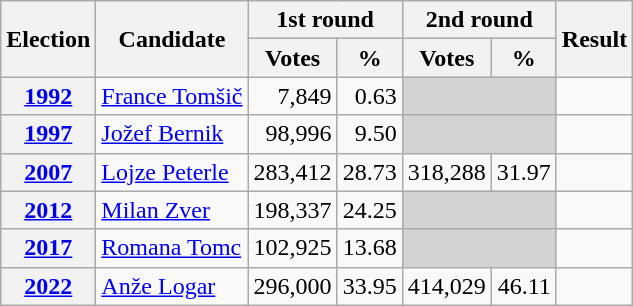<table class=wikitable style=text-align:right>
<tr>
<th rowspan=2>Election</th>
<th rowspan=2>Candidate</th>
<th colspan=2>1st round</th>
<th colspan=2>2nd round</th>
<th rowspan=2>Result</th>
</tr>
<tr>
<th>Votes</th>
<th>%</th>
<th>Votes</th>
<th>%</th>
</tr>
<tr>
<th><a href='#'>1992</a></th>
<td align=left><a href='#'>France Tomšič</a></td>
<td>7,849</td>
<td>0.63</td>
<td bgcolor=lightgrey colspan=2></td>
<td></td>
</tr>
<tr>
<th><a href='#'>1997</a></th>
<td align=left><a href='#'>Jožef Bernik</a></td>
<td>98,996</td>
<td>9.50</td>
<td bgcolor=lightgrey colspan=2></td>
<td></td>
</tr>
<tr>
<th><a href='#'>2007</a></th>
<td align=left><a href='#'>Lojze Peterle</a></td>
<td>283,412</td>
<td>28.73</td>
<td>318,288</td>
<td>31.97</td>
<td></td>
</tr>
<tr>
<th><a href='#'>2012</a></th>
<td align=left><a href='#'>Milan Zver</a></td>
<td>198,337</td>
<td>24.25</td>
<td bgcolor=lightgrey colspan=2></td>
<td></td>
</tr>
<tr>
<th><a href='#'>2017</a></th>
<td align=left><a href='#'>Romana Tomc</a></td>
<td>102,925</td>
<td>13.68</td>
<td bgcolor=lightgrey colspan=2></td>
<td></td>
</tr>
<tr>
<th><a href='#'>2022</a></th>
<td align=left><a href='#'>Anže Logar</a></td>
<td>296,000</td>
<td>33.95</td>
<td>414,029</td>
<td>46.11</td>
<td></td>
</tr>
</table>
